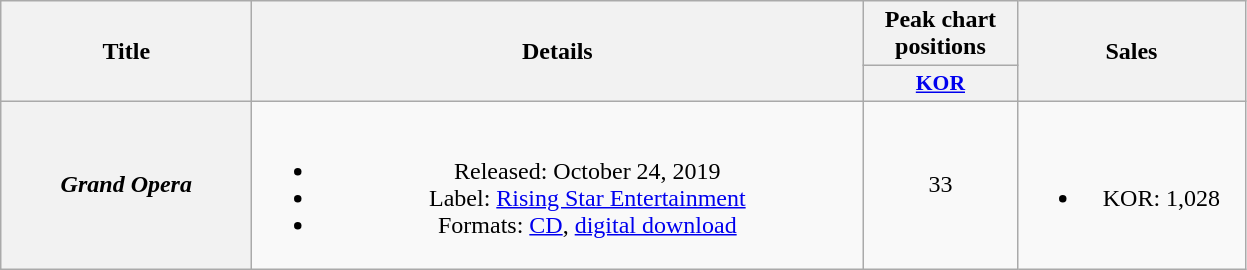<table class="wikitable plainrowheaders" style="text-align:center">
<tr>
<th scope="col" rowspan="2" style="width:10em">Title</th>
<th scope="col" rowspan="2" style="width:25em">Details</th>
<th scope="col" colspan="1" style="width:6em">Peak chart positions</th>
<th scope="col" rowspan="2" style="width:9em">Sales</th>
</tr>
<tr>
<th style="width:3em;font-size:90%;"><a href='#'>KOR</a><br></th>
</tr>
<tr>
<th scope="row"><em>Grand Opera</em></th>
<td><br><ul><li>Released: October 24, 2019</li><li>Label: <a href='#'>Rising Star Entertainment</a></li><li>Formats: <a href='#'>CD</a>, <a href='#'>digital download</a></li></ul></td>
<td>33</td>
<td><br><ul><li>KOR: 1,028</li></ul></td>
</tr>
</table>
